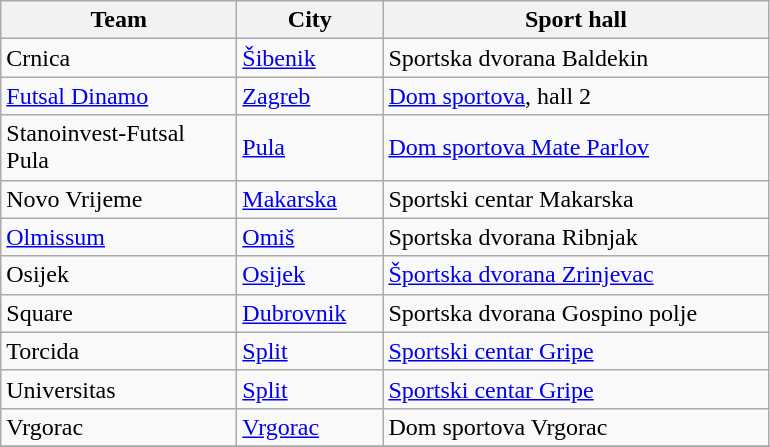<table class="wikitable sortable">
<tr>
<th width="150">Team</th>
<th width="90">City</th>
<th width="250">Sport hall</th>
</tr>
<tr>
<td>Crnica</td>
<td><a href='#'>Šibenik</a></td>
<td>Sportska dvorana Baldekin</td>
</tr>
<tr>
<td><a href='#'>Futsal Dinamo</a></td>
<td><a href='#'>Zagreb</a></td>
<td><a href='#'>Dom sportova</a>, hall 2</td>
</tr>
<tr>
<td>Stanoinvest-Futsal Pula</td>
<td><a href='#'>Pula</a></td>
<td><a href='#'>Dom sportova Mate Parlov</a></td>
</tr>
<tr>
<td>Novo Vrijeme</td>
<td><a href='#'>Makarska</a></td>
<td>Sportski centar Makarska</td>
</tr>
<tr>
<td><a href='#'>Olmissum</a></td>
<td><a href='#'>Omiš</a></td>
<td>Sportska dvorana Ribnjak</td>
</tr>
<tr>
<td>Osijek</td>
<td><a href='#'>Osijek</a></td>
<td><a href='#'>Športska dvorana Zrinjevac</a></td>
</tr>
<tr>
<td>Square</td>
<td><a href='#'>Dubrovnik</a></td>
<td>Sportska dvorana Gospino polje</td>
</tr>
<tr>
<td>Torcida</td>
<td><a href='#'>Split</a></td>
<td><a href='#'>Sportski centar Gripe</a></td>
</tr>
<tr>
<td>Universitas</td>
<td><a href='#'>Split</a></td>
<td><a href='#'>Sportski centar Gripe</a></td>
</tr>
<tr>
<td>Vrgorac</td>
<td><a href='#'>Vrgorac</a></td>
<td>Dom sportova Vrgorac</td>
</tr>
<tr>
</tr>
</table>
